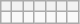<table class="wikitable">
<tr>
<th></th>
<th></th>
<th></th>
<th></th>
<th></th>
<th></th>
<th></th>
</tr>
<tr>
<td></td>
<td></td>
<td></td>
<td></td>
<td></td>
<td></td>
<td></td>
</tr>
</table>
